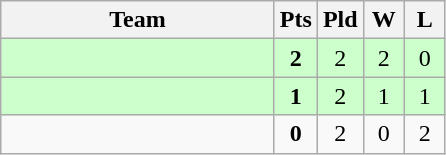<table class=wikitable style="text-align:center">
<tr>
<th width=175>Team</th>
<th width=20>Pts</th>
<th width=20>Pld</th>
<th width=20>W</th>
<th width=20>L</th>
</tr>
<tr bgcolor="#ccffcc">
<td style="text-align:left"></td>
<td><strong>2</strong></td>
<td>2</td>
<td>2</td>
<td>0</td>
</tr>
<tr bgcolor="#ccffcc">
<td style="text-align:left"></td>
<td><strong>1</strong></td>
<td>2</td>
<td>1</td>
<td>1</td>
</tr>
<tr>
<td style="text-align:left"></td>
<td><strong>0</strong></td>
<td>2</td>
<td>0</td>
<td>2</td>
</tr>
</table>
